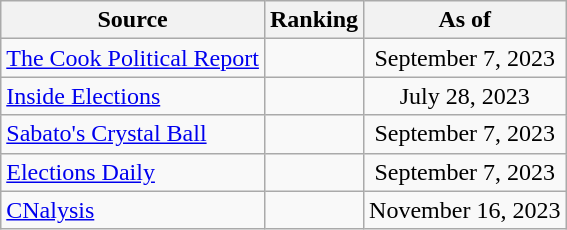<table class="wikitable" style="text-align:center">
<tr>
<th>Source</th>
<th>Ranking</th>
<th>As of</th>
</tr>
<tr>
<td style="text-align:left"><a href='#'>The Cook Political Report</a></td>
<td></td>
<td>September 7, 2023</td>
</tr>
<tr>
<td style="text-align:left"><a href='#'>Inside Elections</a></td>
<td></td>
<td>July 28, 2023</td>
</tr>
<tr>
<td style="text-align:left"><a href='#'>Sabato's Crystal Ball</a></td>
<td></td>
<td>September 7, 2023</td>
</tr>
<tr>
<td style="text-align:left"><a href='#'>Elections Daily</a></td>
<td></td>
<td>September 7, 2023</td>
</tr>
<tr>
<td style="text-align:left"><a href='#'>CNalysis</a></td>
<td></td>
<td>November 16, 2023</td>
</tr>
</table>
